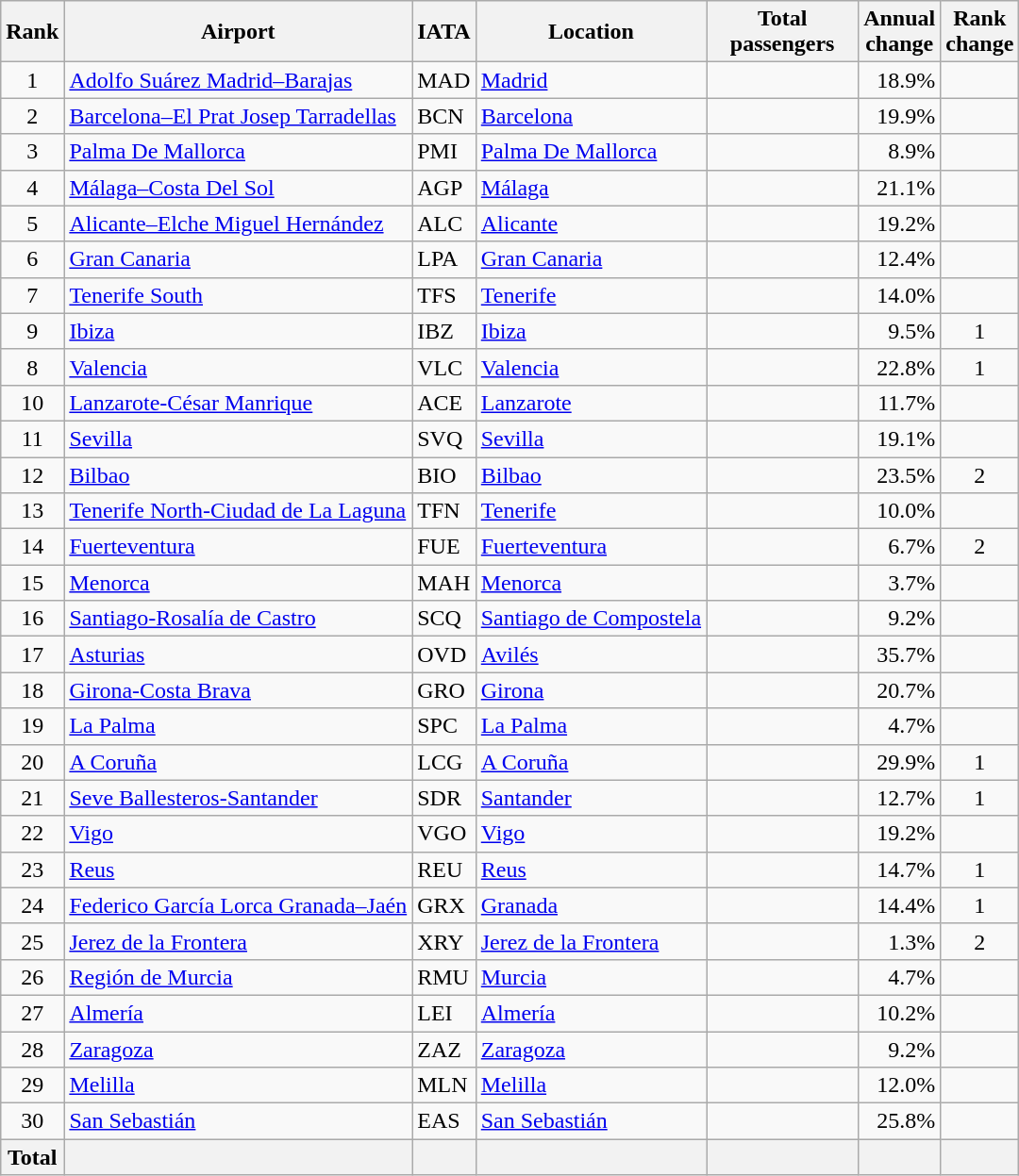<table class="wikitable sortable">
<tr>
<th>Rank</th>
<th>Airport</th>
<th>IATA</th>
<th>Location</th>
<th style="width:100px">Total<br>passengers</th>
<th>Annual<br>change</th>
<th>Rank<br>change</th>
</tr>
<tr>
<td align="center">1</td>
<td><a href='#'>Adolfo Suárez Madrid–Barajas</a></td>
<td>MAD</td>
<td><a href='#'>Madrid</a></td>
<td align="right"></td>
<td align="right">18.9%</td>
<td align="center"></td>
</tr>
<tr>
<td align="center">2</td>
<td><a href='#'>Barcelona–El Prat Josep Tarradellas</a></td>
<td>BCN</td>
<td><a href='#'>Barcelona</a></td>
<td align="right"></td>
<td align="right">19.9%</td>
<td align="center"></td>
</tr>
<tr>
<td align="center">3</td>
<td><a href='#'>Palma De Mallorca</a></td>
<td>PMI</td>
<td><a href='#'>Palma De Mallorca</a></td>
<td align="right"></td>
<td align="right">8.9%</td>
<td align="center"></td>
</tr>
<tr>
<td align="center">4</td>
<td><a href='#'>Málaga–Costa Del Sol</a></td>
<td>AGP</td>
<td><a href='#'>Málaga</a></td>
<td align="right"></td>
<td align="right">21.1%</td>
<td align="center"></td>
</tr>
<tr>
<td align="center">5</td>
<td><a href='#'>Alicante–Elche Miguel Hernández</a></td>
<td>ALC</td>
<td><a href='#'>Alicante</a></td>
<td align="right"></td>
<td align="right">19.2%</td>
<td align="center"></td>
</tr>
<tr>
<td align="center">6</td>
<td><a href='#'>Gran Canaria</a></td>
<td>LPA</td>
<td><a href='#'>Gran Canaria</a></td>
<td align="right"></td>
<td align="right">12.4%</td>
<td align="center"></td>
</tr>
<tr>
<td align="center">7</td>
<td><a href='#'>Tenerife South</a></td>
<td>TFS</td>
<td><a href='#'>Tenerife</a></td>
<td align="right"></td>
<td align="right">14.0%</td>
<td align="center"></td>
</tr>
<tr>
<td align="center">9</td>
<td><a href='#'>Ibiza</a></td>
<td>IBZ</td>
<td><a href='#'>Ibiza</a></td>
<td align="right"></td>
<td align="right">9.5%</td>
<td align="center"> 1</td>
</tr>
<tr>
<td align="center">8</td>
<td><a href='#'>Valencia</a></td>
<td>VLC</td>
<td><a href='#'>Valencia</a></td>
<td align="right"></td>
<td align="right">22.8%</td>
<td align="center"> 1</td>
</tr>
<tr>
<td align="center">10</td>
<td><a href='#'>Lanzarote-César Manrique</a></td>
<td>ACE</td>
<td><a href='#'>Lanzarote</a></td>
<td align="right"></td>
<td align="right">11.7%</td>
<td align="center"></td>
</tr>
<tr>
<td align="center">11</td>
<td><a href='#'>Sevilla</a></td>
<td>SVQ</td>
<td><a href='#'>Sevilla</a></td>
<td align="right"></td>
<td align="right">19.1%</td>
<td align="center"></td>
</tr>
<tr>
<td align="center">12</td>
<td><a href='#'>Bilbao</a></td>
<td>BIO</td>
<td><a href='#'>Bilbao</a></td>
<td align="right"></td>
<td align="right">23.5%</td>
<td align="center"> 2</td>
</tr>
<tr>
<td align="center">13</td>
<td><a href='#'>Tenerife North-Ciudad de La Laguna</a></td>
<td>TFN</td>
<td><a href='#'>Tenerife</a></td>
<td align="right"></td>
<td align="right">10.0%</td>
<td align="center"></td>
</tr>
<tr>
<td align="center">14</td>
<td><a href='#'>Fuerteventura</a></td>
<td>FUE</td>
<td><a href='#'>Fuerteventura</a></td>
<td align="right"></td>
<td align="right">6.7%</td>
<td align="center"> 2</td>
</tr>
<tr>
<td align="center">15</td>
<td><a href='#'>Menorca</a></td>
<td>MAH</td>
<td><a href='#'>Menorca</a></td>
<td align="right"></td>
<td align="right">3.7%</td>
<td align="center"></td>
</tr>
<tr>
<td align="center">16</td>
<td><a href='#'>Santiago-Rosalía de Castro</a></td>
<td>SCQ</td>
<td><a href='#'>Santiago de Compostela</a></td>
<td align="right"></td>
<td align="right">9.2%</td>
<td align="center"></td>
</tr>
<tr>
<td align="center">17</td>
<td><a href='#'>Asturias</a></td>
<td>OVD</td>
<td><a href='#'>Avilés</a></td>
<td align="right"></td>
<td align="right">35.7%</td>
<td align="center"></td>
</tr>
<tr>
<td align="center">18</td>
<td><a href='#'>Girona-Costa Brava</a></td>
<td>GRO</td>
<td><a href='#'>Girona</a></td>
<td align="right"></td>
<td align="right">20.7%</td>
<td align="center"></td>
</tr>
<tr>
<td align="center">19</td>
<td><a href='#'>La Palma</a></td>
<td>SPC</td>
<td><a href='#'>La Palma</a></td>
<td align="right"></td>
<td align="right">4.7%</td>
<td align="center"></td>
</tr>
<tr>
<td align="center">20</td>
<td><a href='#'>A Coruña</a></td>
<td>LCG</td>
<td><a href='#'>A Coruña</a></td>
<td align="right"></td>
<td align="right">29.9%</td>
<td align="center"> 1</td>
</tr>
<tr>
<td align="center">21</td>
<td><a href='#'>Seve Ballesteros-Santander</a></td>
<td>SDR</td>
<td><a href='#'>Santander</a></td>
<td align="right"></td>
<td align="right">12.7%</td>
<td align="center"> 1</td>
</tr>
<tr>
<td align="center">22</td>
<td><a href='#'>Vigo</a></td>
<td>VGO</td>
<td><a href='#'>Vigo</a></td>
<td align="right"></td>
<td align="right">19.2%</td>
<td align="center"></td>
</tr>
<tr>
<td align="center">23</td>
<td><a href='#'>Reus</a></td>
<td>REU</td>
<td><a href='#'>Reus</a></td>
<td align="right"></td>
<td align="right">14.7%</td>
<td align="center"> 1</td>
</tr>
<tr>
<td align="center">24</td>
<td><a href='#'>Federico García Lorca Granada–Jaén</a></td>
<td>GRX</td>
<td><a href='#'>Granada</a></td>
<td align="right"></td>
<td align="right">14.4%</td>
<td align="center"> 1</td>
</tr>
<tr>
<td align="center">25</td>
<td><a href='#'>Jerez de la Frontera</a></td>
<td>XRY</td>
<td><a href='#'>Jerez de la Frontera</a></td>
<td align="right"></td>
<td align="right">1.3%</td>
<td align="center"> 2</td>
</tr>
<tr>
<td align="center">26</td>
<td><a href='#'>Región de Murcia</a></td>
<td>RMU</td>
<td><a href='#'>Murcia</a></td>
<td align="right"></td>
<td align="right">4.7%</td>
<td align="center"></td>
</tr>
<tr>
<td align="center">27</td>
<td><a href='#'>Almería</a></td>
<td>LEI</td>
<td><a href='#'>Almería</a></td>
<td align="right"></td>
<td align="right">10.2%</td>
<td align="center"></td>
</tr>
<tr>
<td align="center">28</td>
<td><a href='#'>Zaragoza</a></td>
<td>ZAZ</td>
<td><a href='#'>Zaragoza</a></td>
<td align="right"></td>
<td align="right">9.2%</td>
<td align="center"></td>
</tr>
<tr>
<td align="center">29</td>
<td><a href='#'>Melilla</a></td>
<td>MLN</td>
<td><a href='#'>Melilla</a></td>
<td align="right"></td>
<td align="right">12.0%</td>
<td align="center"></td>
</tr>
<tr>
<td align="center">30</td>
<td><a href='#'>San Sebastián</a></td>
<td>EAS</td>
<td><a href='#'>San Sebastián</a></td>
<td align="right"></td>
<td align="right">25.8%</td>
<td align="center"></td>
</tr>
<tr>
<th>Total</th>
<th></th>
<th></th>
<th></th>
<th></th>
<th></th>
<th></th>
</tr>
</table>
